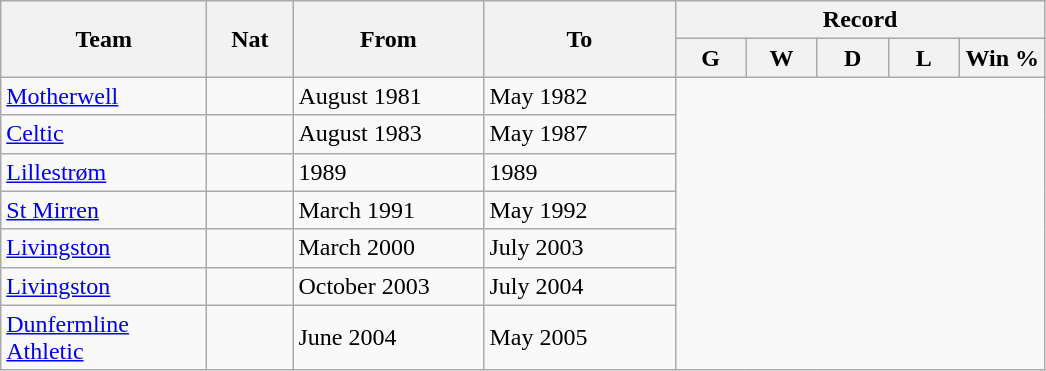<table class="wikitable" style="text-align: center">
<tr>
<th rowspan="2!" style="width:130px;">Team</th>
<th rowspan="2!" style="width:50px;">Nat</th>
<th rowspan="2!" style="width:120px;">From</th>
<th rowspan="2!" style="width:120px;">To</th>
<th colspan=6>Record</th>
</tr>
<tr>
<th width=40>G</th>
<th width=40>W</th>
<th width=40>D</th>
<th width=40>L</th>
<th width=50>Win %</th>
</tr>
<tr>
<td align=left><a href='#'>Motherwell</a></td>
<td></td>
<td align=left>August 1981</td>
<td align=left>May 1982<br></td>
</tr>
<tr>
<td align=left><a href='#'>Celtic</a></td>
<td></td>
<td align=left>August 1983</td>
<td align=left>May 1987<br></td>
</tr>
<tr>
<td align=left><a href='#'>Lillestrøm</a></td>
<td></td>
<td align=left>1989</td>
<td align=left>1989<br></td>
</tr>
<tr>
<td align=left><a href='#'>St Mirren</a></td>
<td></td>
<td align=left>March 1991</td>
<td align=left>May 1992<br></td>
</tr>
<tr>
<td align=left><a href='#'>Livingston</a></td>
<td></td>
<td align=left>March 2000</td>
<td align=left>July 2003<br></td>
</tr>
<tr>
<td align=left><a href='#'>Livingston</a></td>
<td></td>
<td align=left>October 2003</td>
<td align=left>July 2004<br></td>
</tr>
<tr>
<td align=left><a href='#'>Dunfermline Athletic</a></td>
<td></td>
<td align=left>June 2004</td>
<td align=left>May 2005<br></td>
</tr>
</table>
